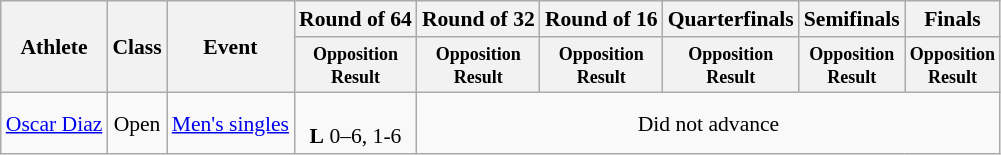<table class=wikitable style="font-size:90%">
<tr>
<th rowspan="2">Athlete</th>
<th rowspan="2">Class</th>
<th rowspan="2">Event</th>
<th>Round of 64</th>
<th>Round of 32</th>
<th>Round of 16</th>
<th>Quarterfinals</th>
<th>Semifinals</th>
<th>Finals</th>
</tr>
<tr>
<th style="line-height:1em"><small>Opposition<br>Result</small></th>
<th style="line-height:1em"><small>Opposition<br>Result</small></th>
<th style="line-height:1em"><small>Opposition<br>Result</small></th>
<th style="line-height:1em"><small>Opposition<br>Result</small></th>
<th style="line-height:1em"><small>Opposition<br>Result</small></th>
<th style="line-height:1em"><small>Opposition<br>Result</small></th>
</tr>
<tr>
<td><a href='#'>Oscar Diaz</a></td>
<td style="text-align:center;">Open</td>
<td><a href='#'>Men's singles</a></td>
<td style="text-align:center;"><br><strong>L</strong> 0–6, 1-6</td>
<td style="text-align:center;" colspan="5">Did not advance</td>
</tr>
</table>
